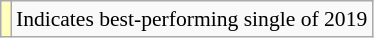<table class="wikitable" style="font-size:90%;">
<tr>
<td style="background-color:#FFFFBB"></td>
<td>Indicates best-performing single of 2019</td>
</tr>
</table>
